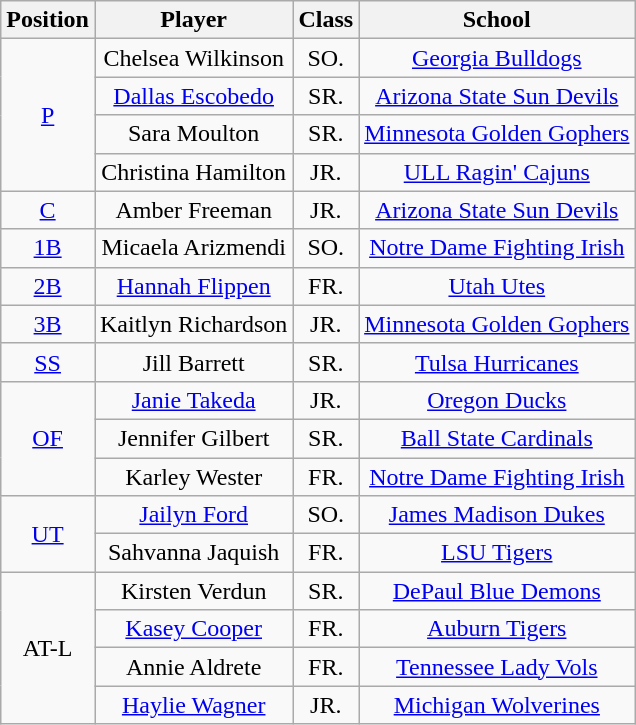<table class="wikitable">
<tr>
<th>Position</th>
<th>Player</th>
<th>Class</th>
<th>School</th>
</tr>
<tr align=center>
<td rowspan=4><a href='#'>P</a></td>
<td>Chelsea Wilkinson</td>
<td>SO.</td>
<td><a href='#'>Georgia Bulldogs</a></td>
</tr>
<tr align=center>
<td><a href='#'>Dallas Escobedo</a></td>
<td>SR.</td>
<td><a href='#'>Arizona State Sun Devils</a></td>
</tr>
<tr align=center>
<td>Sara Moulton</td>
<td>SR.</td>
<td><a href='#'>Minnesota Golden Gophers</a></td>
</tr>
<tr align=center>
<td>Christina Hamilton</td>
<td>JR.</td>
<td><a href='#'>ULL Ragin' Cajuns</a></td>
</tr>
<tr align=center>
<td rowspan=1><a href='#'>C</a></td>
<td>Amber Freeman</td>
<td>JR.</td>
<td><a href='#'>Arizona State Sun Devils</a></td>
</tr>
<tr align=center>
<td rowspan=1><a href='#'>1B</a></td>
<td>Micaela Arizmendi</td>
<td>SO.</td>
<td><a href='#'>Notre Dame Fighting Irish</a></td>
</tr>
<tr align=center>
<td rowspan=1><a href='#'>2B</a></td>
<td><a href='#'>Hannah Flippen</a></td>
<td>FR.</td>
<td><a href='#'>Utah Utes</a></td>
</tr>
<tr align=center>
<td rowspan=1><a href='#'>3B</a></td>
<td>Kaitlyn Richardson</td>
<td>JR.</td>
<td><a href='#'>Minnesota Golden Gophers</a></td>
</tr>
<tr align=center>
<td rowspan=1><a href='#'>SS</a></td>
<td>Jill Barrett</td>
<td>SR.</td>
<td><a href='#'>Tulsa Hurricanes</a></td>
</tr>
<tr align=center>
<td rowspan=3><a href='#'>OF</a></td>
<td><a href='#'>Janie Takeda</a></td>
<td>JR.</td>
<td><a href='#'>Oregon Ducks</a></td>
</tr>
<tr align=center>
<td>Jennifer Gilbert</td>
<td>SR.</td>
<td><a href='#'>Ball State Cardinals</a></td>
</tr>
<tr align=center>
<td>Karley Wester</td>
<td>FR.</td>
<td><a href='#'>Notre Dame Fighting Irish</a></td>
</tr>
<tr align=center>
<td rowspan=2><a href='#'>UT</a></td>
<td><a href='#'>Jailyn Ford</a></td>
<td>SO.</td>
<td><a href='#'>James Madison Dukes</a></td>
</tr>
<tr align=center>
<td>Sahvanna Jaquish</td>
<td>FR.</td>
<td><a href='#'>LSU Tigers</a></td>
</tr>
<tr align=center>
<td rowspan=5>AT-L</td>
<td>Kirsten Verdun</td>
<td>SR.</td>
<td><a href='#'>DePaul Blue Demons</a></td>
</tr>
<tr align=center>
<td><a href='#'>Kasey Cooper</a></td>
<td>FR.</td>
<td><a href='#'>Auburn Tigers</a></td>
</tr>
<tr align=center>
<td>Annie Aldrete</td>
<td>FR.</td>
<td><a href='#'>Tennessee Lady Vols</a></td>
</tr>
<tr align=center>
<td><a href='#'>Haylie Wagner</a></td>
<td>JR.</td>
<td><a href='#'>Michigan Wolverines</a></td>
</tr>
</table>
